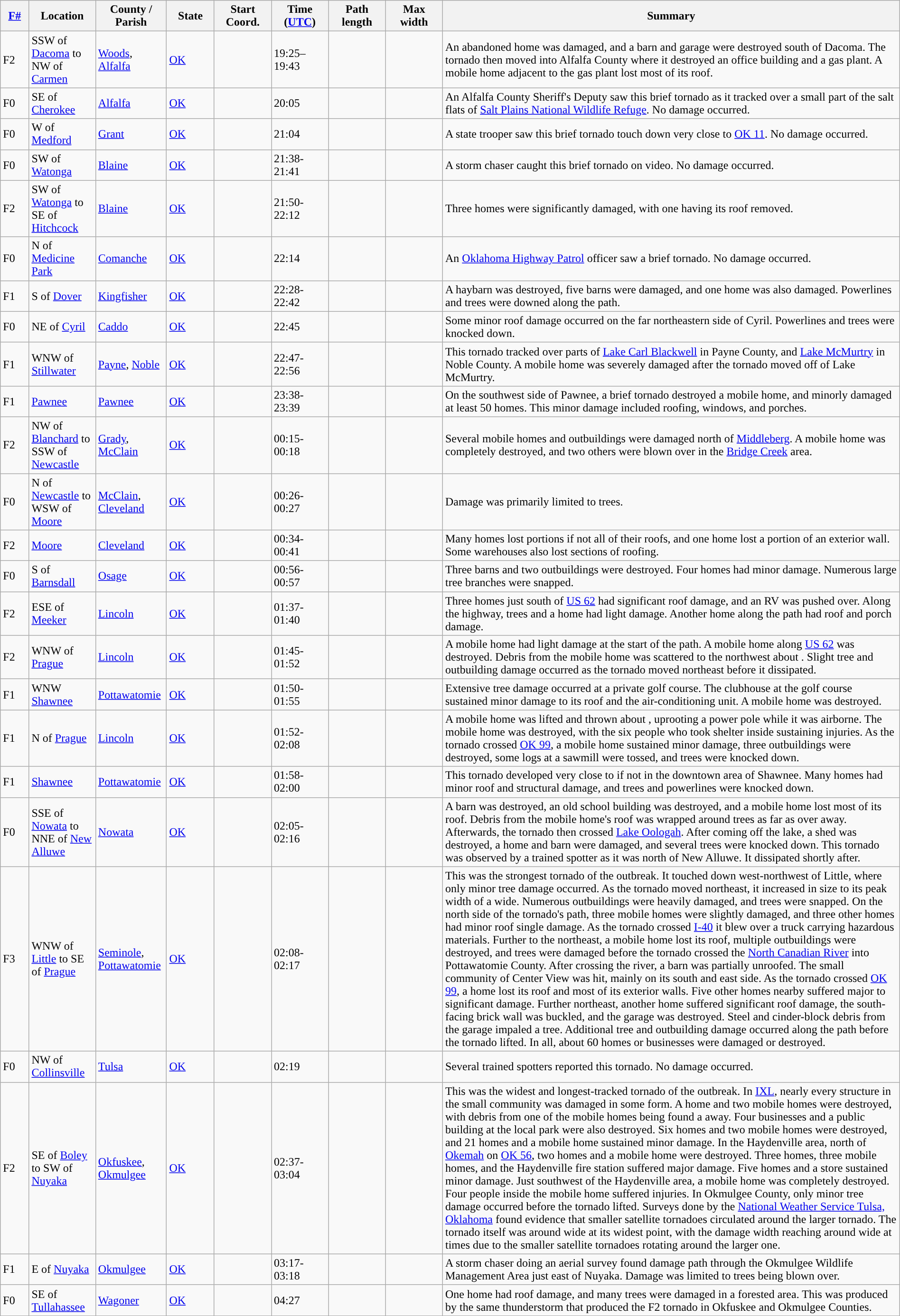<table class="wikitable sortable" style="width:100%;">
<tr>
<th scope="col"  style="width:3%; text-align:center;"><a href='#'>F#</a></th>
<th scope="col"  style="width:7%; text-align:center;" class="unsortable">Location</th>
<th scope="col"  style="width:6%; text-align:center;" class="unsortable">County / Parish</th>
<th scope="col"  style="width:5%; text-align:center;">State</th>
<th scope="col"  style="width:6%; text-align:center;">Start Coord.</th>
<th scope="col"  style="width:6%; text-align:center;">Time (<a href='#'>UTC</a>)</th>
<th scope="col"  style="width:6%; text-align:center;">Path length</th>
<th scope="col"  style="width:6%; text-align:center;">Max width</th>
<th scope="col" class="unsortable" style="width:48%; text-align:center;">Summary</th>
</tr>
<tr>
<td>F2</td>
<td>SSW of <a href='#'>Dacoma</a> to NW of <a href='#'>Carmen</a></td>
<td><a href='#'>Woods</a>, <a href='#'>Alfalfa</a></td>
<td><a href='#'>OK</a></td>
<td></td>
<td>19:25–19:43</td>
<td></td>
<td></td>
<td>An abandoned home was damaged, and a barn and garage were destroyed south of Dacoma. The tornado then moved into Alfalfa County where it destroyed an office building and a gas plant. A mobile home adjacent to the gas plant lost most of its roof.</td>
</tr>
<tr>
<td>F0</td>
<td>SE of <a href='#'>Cherokee</a></td>
<td><a href='#'>Alfalfa</a></td>
<td><a href='#'>OK</a></td>
<td></td>
<td>20:05</td>
<td></td>
<td></td>
<td>An Alfalfa County Sheriff's Deputy saw this brief tornado as it tracked over a small part of the salt flats of <a href='#'>Salt Plains National Wildlife Refuge</a>. No damage occurred.</td>
</tr>
<tr>
<td>F0</td>
<td>W of <a href='#'>Medford</a></td>
<td><a href='#'>Grant</a></td>
<td><a href='#'>OK</a></td>
<td></td>
<td>21:04</td>
<td></td>
<td></td>
<td>A state trooper saw this brief tornado touch down very close to <a href='#'>OK 11</a>. No damage occurred.</td>
</tr>
<tr>
<td>F0</td>
<td>SW of <a href='#'>Watonga</a></td>
<td><a href='#'>Blaine</a></td>
<td><a href='#'>OK</a></td>
<td></td>
<td>21:38-21:41</td>
<td></td>
<td></td>
<td>A storm chaser caught this brief tornado on video. No damage occurred.</td>
</tr>
<tr>
<td>F2</td>
<td>SW of <a href='#'>Watonga</a> to SE of <a href='#'>Hitchcock</a></td>
<td><a href='#'>Blaine</a></td>
<td><a href='#'>OK</a></td>
<td></td>
<td>21:50-22:12</td>
<td></td>
<td></td>
<td>Three homes were significantly damaged, with one having its roof removed.</td>
</tr>
<tr>
<td>F0</td>
<td>N of <a href='#'>Medicine Park</a></td>
<td><a href='#'>Comanche</a></td>
<td><a href='#'>OK</a></td>
<td></td>
<td>22:14</td>
<td></td>
<td></td>
<td>An <a href='#'>Oklahoma Highway Patrol</a> officer saw a brief tornado. No damage occurred.</td>
</tr>
<tr>
<td>F1</td>
<td>S of <a href='#'>Dover</a></td>
<td><a href='#'>Kingfisher</a></td>
<td><a href='#'>OK</a></td>
<td></td>
<td>22:28-22:42</td>
<td></td>
<td></td>
<td>A haybarn was destroyed, five barns were damaged, and one home was also damaged. Powerlines and trees were downed along the path.</td>
</tr>
<tr>
<td>F0</td>
<td>NE of <a href='#'>Cyril</a></td>
<td><a href='#'>Caddo</a></td>
<td><a href='#'>OK</a></td>
<td></td>
<td>22:45</td>
<td></td>
<td></td>
<td>Some minor roof damage occurred on the far northeastern side of Cyril. Powerlines and trees were knocked down.</td>
</tr>
<tr>
<td>F1</td>
<td>WNW of <a href='#'>Stillwater</a></td>
<td><a href='#'>Payne</a>, <a href='#'>Noble</a></td>
<td><a href='#'>OK</a></td>
<td></td>
<td>22:47-22:56</td>
<td></td>
<td></td>
<td>This tornado tracked over parts of <a href='#'>Lake Carl Blackwell</a> in Payne County, and <a href='#'>Lake McMurtry</a> in Noble County. A mobile home was severely damaged after the tornado moved off of Lake McMurtry.</td>
</tr>
<tr>
<td>F1</td>
<td><a href='#'>Pawnee</a></td>
<td><a href='#'>Pawnee</a></td>
<td><a href='#'>OK</a></td>
<td></td>
<td>23:38-23:39</td>
<td></td>
<td></td>
<td>On the southwest side of Pawnee, a brief tornado destroyed a mobile home, and minorly damaged at least 50 homes. This minor damage included roofing, windows, and porches.</td>
</tr>
<tr>
<td>F2</td>
<td>NW of <a href='#'>Blanchard</a> to SSW of <a href='#'>Newcastle</a></td>
<td><a href='#'>Grady</a>, <a href='#'>McClain</a></td>
<td><a href='#'>OK</a></td>
<td></td>
<td>00:15-00:18</td>
<td></td>
<td></td>
<td>Several mobile homes and outbuildings were damaged north of <a href='#'>Middleberg</a>. A mobile home was completely destroyed, and two others were blown over in the <a href='#'>Bridge Creek</a> area.</td>
</tr>
<tr>
<td>F0</td>
<td>N of <a href='#'>Newcastle</a> to WSW of <a href='#'>Moore</a></td>
<td><a href='#'>McClain</a>, <a href='#'>Cleveland</a></td>
<td><a href='#'>OK</a></td>
<td></td>
<td>00:26-00:27</td>
<td></td>
<td></td>
<td>Damage was primarily limited to trees.</td>
</tr>
<tr>
<td>F2</td>
<td><a href='#'>Moore</a></td>
<td><a href='#'>Cleveland</a></td>
<td><a href='#'>OK</a></td>
<td></td>
<td>00:34-00:41</td>
<td></td>
<td></td>
<td>Many homes lost portions if not all of their roofs, and one home lost a portion of an exterior wall. Some warehouses also lost sections of roofing.</td>
</tr>
<tr>
<td>F0</td>
<td>S of <a href='#'>Barnsdall</a></td>
<td><a href='#'>Osage</a></td>
<td><a href='#'>OK</a></td>
<td></td>
<td>00:56-00:57</td>
<td></td>
<td></td>
<td>Three barns and two outbuildings were destroyed. Four homes had minor damage. Numerous large tree branches were snapped.</td>
</tr>
<tr>
<td>F2</td>
<td>ESE of <a href='#'>Meeker</a></td>
<td><a href='#'>Lincoln</a></td>
<td><a href='#'>OK</a></td>
<td></td>
<td>01:37-01:40</td>
<td></td>
<td></td>
<td>Three homes just south of <a href='#'>US 62</a> had significant roof damage, and an RV was pushed over. Along the highway, trees and a home had light damage. Another home along the path had roof and porch damage.</td>
</tr>
<tr>
<td>F2</td>
<td>WNW of <a href='#'>Prague</a></td>
<td><a href='#'>Lincoln</a></td>
<td><a href='#'>OK</a></td>
<td></td>
<td>01:45-01:52</td>
<td></td>
<td></td>
<td>A mobile home had light damage at the start of the path. A mobile home along <a href='#'>US 62</a> was destroyed. Debris from the mobile home was scattered to the northwest about . Slight tree and outbuilding damage occurred as the tornado moved northeast before it dissipated.</td>
</tr>
<tr>
<td>F1</td>
<td>WNW <a href='#'>Shawnee</a></td>
<td><a href='#'>Pottawatomie</a></td>
<td><a href='#'>OK</a></td>
<td></td>
<td>01:50-01:55</td>
<td></td>
<td></td>
<td>Extensive tree damage occurred at a private golf course. The clubhouse at the golf course sustained minor damage to its roof and the air-conditioning unit. A mobile home was destroyed.</td>
</tr>
<tr>
<td>F1</td>
<td>N of <a href='#'>Prague</a></td>
<td><a href='#'>Lincoln</a></td>
<td><a href='#'>OK</a></td>
<td></td>
<td>01:52-02:08</td>
<td></td>
<td></td>
<td>A mobile home was lifted and thrown about , uprooting a power pole while it was airborne. The mobile home was destroyed, with the six people who took shelter inside sustaining injuries. As the tornado crossed <a href='#'>OK 99</a>, a mobile home sustained minor damage, three outbuildings were destroyed, some logs at a sawmill were tossed, and trees were knocked down.</td>
</tr>
<tr>
<td>F1</td>
<td><a href='#'>Shawnee</a></td>
<td><a href='#'>Pottawatomie</a></td>
<td><a href='#'>OK</a></td>
<td></td>
<td>01:58-02:00</td>
<td></td>
<td></td>
<td>This tornado developed very close to if not in the downtown area of Shawnee. Many homes had minor roof and structural damage, and trees and powerlines were knocked down.</td>
</tr>
<tr>
<td>F0</td>
<td>SSE of <a href='#'>Nowata</a> to NNE of <a href='#'>New Alluwe</a></td>
<td><a href='#'>Nowata</a></td>
<td><a href='#'>OK</a></td>
<td></td>
<td>02:05-02:16</td>
<td></td>
<td></td>
<td>A barn was destroyed, an old school building was destroyed, and a mobile home lost most of its roof. Debris from the mobile home's roof was wrapped around trees as far as over  away. Afterwards, the tornado then crossed <a href='#'>Lake Oologah</a>. After coming off the lake, a shed was destroyed, a home and barn were damaged, and several trees were knocked down. This tornado was observed by a trained spotter as it was north of New Alluwe. It dissipated shortly after.</td>
</tr>
<tr>
<td>F3</td>
<td>WNW of <a href='#'>Little</a> to SE of <a href='#'>Prague</a></td>
<td><a href='#'>Seminole</a>, <a href='#'>Pottawatomie</a></td>
<td><a href='#'>OK</a></td>
<td></td>
<td>02:08-02:17</td>
<td></td>
<td></td>
<td>This was the strongest tornado of the outbreak. It touched down west-northwest of Little, where only minor tree damage occurred. As the tornado moved northeast, it increased in size to its peak width of a  wide. Numerous outbuildings were heavily damaged, and trees were snapped. On the north side of the tornado's path, three mobile homes were slightly damaged, and three other homes had minor roof single damage. As the tornado crossed <a href='#'>I-40</a> it blew over a truck carrying hazardous materials. Further to the northeast, a mobile home lost its roof, multiple outbuildings were destroyed, and trees were damaged before the tornado crossed the <a href='#'>North Canadian River</a> into Pottawatomie County. After crossing the river, a barn was partially unroofed. The small community of Center View was hit, mainly on its south and east side. As the tornado crossed <a href='#'>OK 99</a>, a home lost its roof and most of its exterior walls. Five other homes nearby suffered major to significant damage. Further northeast, another home suffered significant roof damage, the south-facing brick wall was buckled, and the garage was destroyed. Steel and cinder-block debris from the garage impaled a tree. Additional tree and outbuilding damage occurred along the path before the tornado lifted. In all, about 60 homes or businesses were damaged or destroyed.</td>
</tr>
<tr>
<td>F0</td>
<td>NW of <a href='#'>Collinsville</a></td>
<td><a href='#'>Tulsa</a></td>
<td><a href='#'>OK</a></td>
<td></td>
<td>02:19</td>
<td></td>
<td></td>
<td>Several trained spotters reported this tornado. No damage occurred.</td>
</tr>
<tr>
<td>F2</td>
<td>SE of <a href='#'>Boley</a> to SW of <a href='#'>Nuyaka</a></td>
<td><a href='#'>Okfuskee</a>, <a href='#'>Okmulgee</a></td>
<td><a href='#'>OK</a></td>
<td></td>
<td>02:37-03:04</td>
<td></td>
<td></td>
<td>This was the widest and longest-tracked tornado of the outbreak. In <a href='#'>IXL</a>, nearly every structure in the small community was damaged in some form. A home and two mobile homes were destroyed, with debris from one of the mobile homes being found a  away. Four businesses and a public building at the local park were also destroyed. Six homes and two mobile homes were destroyed, and 21 homes and a mobile home sustained minor damage. In the Haydenville area, north of <a href='#'>Okemah</a> on <a href='#'>OK 56</a>, two homes and a mobile home were destroyed. Three homes, three mobile homes, and the Haydenville fire station suffered major damage. Five homes and a store sustained minor damage. Just southwest of the Haydenville area, a mobile home was completely destroyed. Four people inside the mobile home suffered injuries. In Okmulgee County, only minor tree damage occurred before the tornado lifted. Surveys done by the <a href='#'>National Weather Service Tulsa, Oklahoma</a> found evidence that smaller satellite tornadoes circulated around the larger tornado. The tornado itself was around  wide at its widest point, with the damage width reaching around  wide at times due to the smaller satellite tornadoes rotating around the larger one.</td>
</tr>
<tr>
<td>F1</td>
<td>E of <a href='#'>Nuyaka</a></td>
<td><a href='#'>Okmulgee</a></td>
<td><a href='#'>OK</a></td>
<td></td>
<td>03:17-03:18</td>
<td></td>
<td></td>
<td>A storm chaser doing an aerial survey found damage path through the Okmulgee Wildlife Management Area just east of Nuyaka. Damage was limited to trees being blown over.</td>
</tr>
<tr>
<td>F0</td>
<td>SE of <a href='#'>Tullahassee</a></td>
<td><a href='#'>Wagoner</a></td>
<td><a href='#'>OK</a></td>
<td></td>
<td>04:27</td>
<td></td>
<td></td>
<td>One home had roof damage, and many trees were damaged in a forested area. This was produced by the same thunderstorm that produced the F2 tornado in Okfuskee and Okmulgee Counties.</td>
</tr>
<tr>
</tr>
</table>
